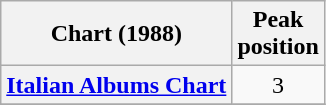<table class="wikitable sortable plainrowheaders">
<tr>
<th align="left">Chart (1988)</th>
<th align="center">Peak<br>position</th>
</tr>
<tr>
<th scope="row"><a href='#'>Italian Albums Chart</a></th>
<td align="center">3</td>
</tr>
<tr>
</tr>
</table>
